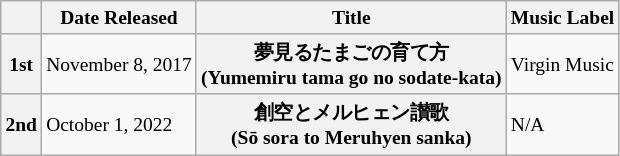<table class="wikitable" style="font-size: small;">
<tr>
<th></th>
<th>Date Released</th>
<th>Title</th>
<th>Music Label</th>
</tr>
<tr>
<th>1st</th>
<td>November 8, 2017</td>
<th>夢見るたまごの育て方<br>(Yumemiru tama go no sodate-kata)</th>
<td>Virgin Music</td>
</tr>
<tr>
<th>2nd</th>
<td>October 1, 2022</td>
<th><strong>創空とメルヒェン讃歌</strong><br>(Sō sora to Meruhyen sanka)</th>
<td>N/A</td>
</tr>
</table>
